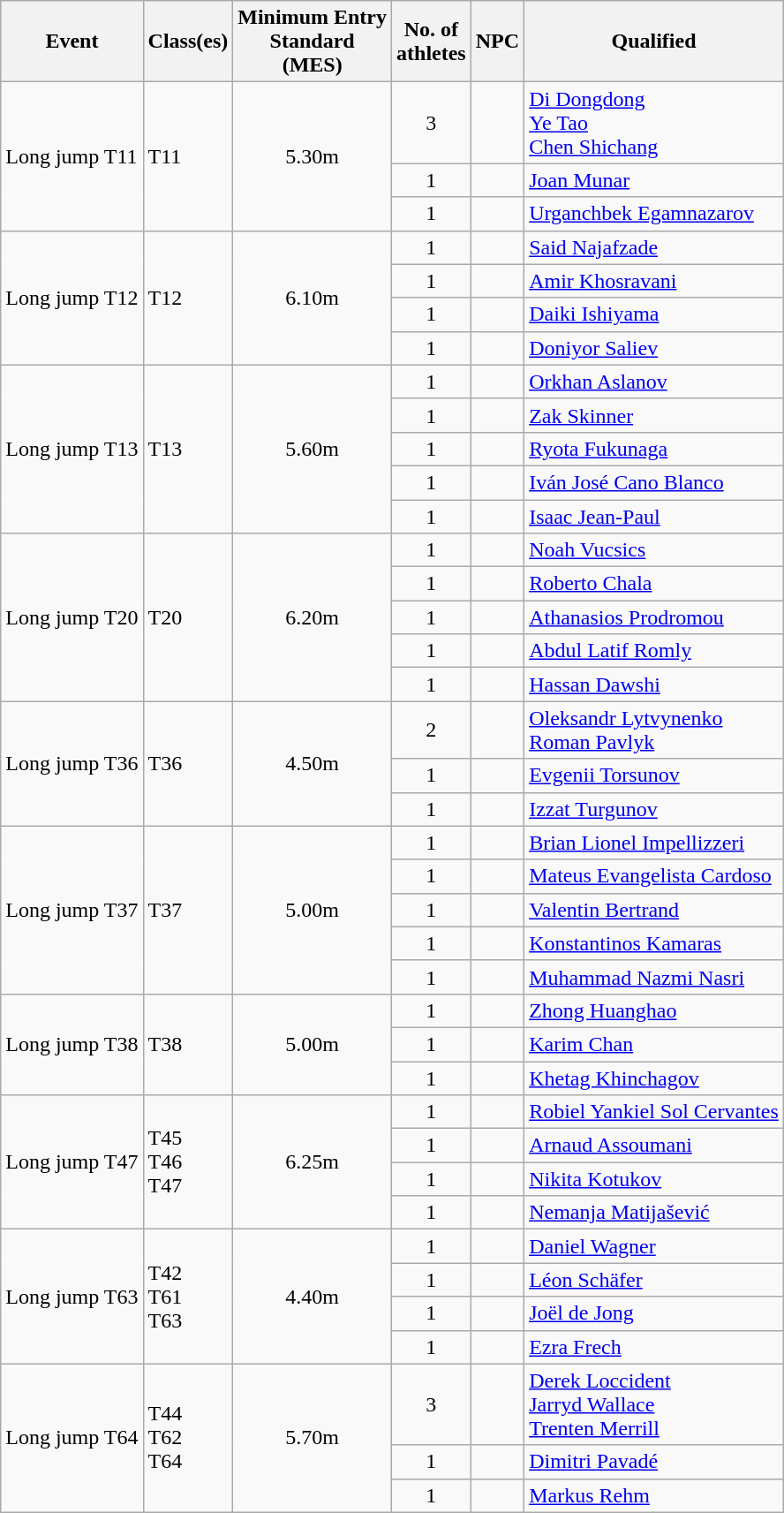<table class="wikitable">
<tr>
<th>Event</th>
<th>Class(es)</th>
<th>Minimum Entry<br>Standard<br>(MES)</th>
<th>No. of<br>athletes</th>
<th>NPC</th>
<th>Qualified</th>
</tr>
<tr>
<td rowspan=3>Long jump T11</td>
<td rowspan=3>T11</td>
<td rowspan=3 align=center>5.30m</td>
<td align=center>3</td>
<td></td>
<td><a href='#'>Di Dongdong</a><br><a href='#'>Ye Tao</a><br><a href='#'>Chen Shichang</a></td>
</tr>
<tr>
<td align=center>1</td>
<td></td>
<td><a href='#'>Joan Munar</a></td>
</tr>
<tr>
<td align=center>1</td>
<td></td>
<td><a href='#'>Urganchbek Egamnazarov</a></td>
</tr>
<tr>
<td rowspan=4>Long jump T12</td>
<td rowspan=4>T12</td>
<td rowspan=4 align=center>6.10m</td>
<td align=center>1</td>
<td></td>
<td><a href='#'>Said Najafzade</a></td>
</tr>
<tr>
<td align=center>1</td>
<td></td>
<td><a href='#'>Amir Khosravani</a></td>
</tr>
<tr>
<td align=center>1</td>
<td></td>
<td><a href='#'>Daiki Ishiyama</a></td>
</tr>
<tr>
<td align=center>1</td>
<td></td>
<td><a href='#'>Doniyor Saliev</a></td>
</tr>
<tr>
<td rowspan=5>Long jump T13</td>
<td rowspan=5>T13</td>
<td rowspan=5 align=center>5.60m</td>
<td align=center>1</td>
<td></td>
<td><a href='#'>Orkhan Aslanov</a></td>
</tr>
<tr>
<td align=center>1</td>
<td></td>
<td><a href='#'>Zak Skinner</a></td>
</tr>
<tr>
<td align=center>1</td>
<td></td>
<td><a href='#'>Ryota Fukunaga</a></td>
</tr>
<tr>
<td align=center>1</td>
<td></td>
<td><a href='#'>Iván José Cano Blanco</a></td>
</tr>
<tr>
<td align=center>1</td>
<td></td>
<td><a href='#'>Isaac Jean-Paul</a></td>
</tr>
<tr>
<td rowspan=5>Long jump T20</td>
<td rowspan=5>T20</td>
<td rowspan=5 align=center>6.20m</td>
<td align=center>1</td>
<td></td>
<td><a href='#'>Noah Vucsics</a></td>
</tr>
<tr>
<td align=center>1</td>
<td></td>
<td><a href='#'>Roberto Chala</a></td>
</tr>
<tr>
<td align=center>1</td>
<td></td>
<td><a href='#'>Athanasios Prodromou</a></td>
</tr>
<tr>
<td align=center>1</td>
<td></td>
<td><a href='#'>Abdul Latif Romly</a></td>
</tr>
<tr>
<td align=center>1</td>
<td></td>
<td><a href='#'>Hassan Dawshi</a></td>
</tr>
<tr>
<td rowspan=3>Long jump T36</td>
<td rowspan=3>T36</td>
<td rowspan=3 align=center>4.50m</td>
<td align=center>2</td>
<td></td>
<td><a href='#'>Oleksandr Lytvynenko</a><br><a href='#'>Roman Pavlyk</a></td>
</tr>
<tr>
<td align=center>1</td>
<td></td>
<td><a href='#'>Evgenii Torsunov</a></td>
</tr>
<tr>
<td align=center>1</td>
<td></td>
<td><a href='#'>Izzat Turgunov</a></td>
</tr>
<tr>
<td rowspan=5>Long jump T37</td>
<td rowspan=5>T37</td>
<td rowspan=5 align=center>5.00m</td>
<td align=center>1</td>
<td></td>
<td><a href='#'>Brian Lionel Impellizzeri</a></td>
</tr>
<tr>
<td align=center>1</td>
<td></td>
<td><a href='#'>Mateus Evangelista Cardoso</a></td>
</tr>
<tr>
<td align=center>1</td>
<td></td>
<td><a href='#'>Valentin Bertrand</a></td>
</tr>
<tr>
<td align=center>1</td>
<td></td>
<td><a href='#'>Konstantinos Kamaras</a></td>
</tr>
<tr>
<td align=center>1</td>
<td></td>
<td><a href='#'>Muhammad Nazmi Nasri</a></td>
</tr>
<tr>
<td rowspan=3>Long jump T38</td>
<td rowspan=3>T38</td>
<td rowspan=3 align=center>5.00m</td>
<td align=center>1</td>
<td></td>
<td><a href='#'>Zhong Huanghao</a></td>
</tr>
<tr>
<td align=center>1</td>
<td></td>
<td><a href='#'>Karim Chan</a></td>
</tr>
<tr>
<td align=center>1</td>
<td></td>
<td><a href='#'>Khetag Khinchagov</a></td>
</tr>
<tr>
<td rowspan=4>Long jump T47</td>
<td rowspan=4>T45<br>T46<br>T47</td>
<td rowspan=4 align=center>6.25m</td>
<td align=center>1</td>
<td></td>
<td><a href='#'>Robiel Yankiel Sol Cervantes</a></td>
</tr>
<tr>
<td align=center>1</td>
<td></td>
<td><a href='#'>Arnaud Assoumani</a></td>
</tr>
<tr>
<td align=center>1</td>
<td></td>
<td><a href='#'>Nikita Kotukov</a></td>
</tr>
<tr>
<td align=center>1</td>
<td></td>
<td><a href='#'>Nemanja Matijašević</a></td>
</tr>
<tr>
<td rowspan=4>Long jump T63</td>
<td rowspan=4>T42<br>T61<br>T63</td>
<td rowspan=4 align=center>4.40m</td>
<td align=center>1</td>
<td></td>
<td><a href='#'>Daniel Wagner</a></td>
</tr>
<tr>
<td align=center>1</td>
<td></td>
<td><a href='#'>Léon Schäfer</a></td>
</tr>
<tr>
<td align=center>1</td>
<td></td>
<td><a href='#'>Joël de Jong</a></td>
</tr>
<tr>
<td align=center>1</td>
<td></td>
<td><a href='#'>Ezra Frech</a></td>
</tr>
<tr>
<td rowspan=3>Long jump T64</td>
<td rowspan=3>T44<br>T62<br>T64</td>
<td rowspan=3 align=center>5.70m</td>
<td align=center>3</td>
<td></td>
<td><a href='#'>Derek Loccident</a><br><a href='#'>Jarryd Wallace</a><br><a href='#'>Trenten Merrill</a></td>
</tr>
<tr>
<td align=center>1</td>
<td></td>
<td><a href='#'>Dimitri Pavadé</a></td>
</tr>
<tr>
<td align=center>1</td>
<td></td>
<td><a href='#'>Markus Rehm</a></td>
</tr>
</table>
